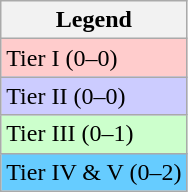<table class="wikitable sortable mw-collapsible mw-collapsed">
<tr>
<th>Legend</th>
</tr>
<tr>
<td bgcolor=#ffcccc>Tier I (0–0)</td>
</tr>
<tr>
<td bgcolor=#ccccff>Tier II (0–0)</td>
</tr>
<tr>
<td bgcolor=#CCFFCC>Tier III (0–1)</td>
</tr>
<tr>
<td bgcolor=#66CCFF>Tier IV & V (0–2)</td>
</tr>
</table>
